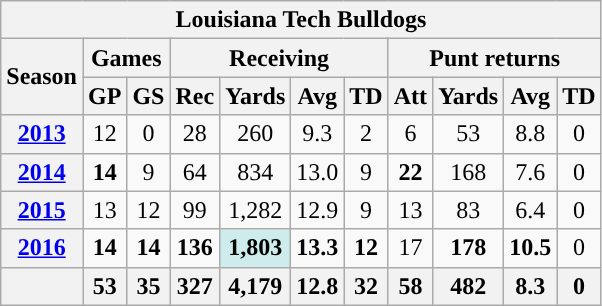<table class="wikitable" style="text-align:center;">
<tr>
<th colspan="12">Louisiana Tech Bulldogs</th>
</tr>
<tr>
<th rowspan="2">Season</th>
<th colspan="2">Games</th>
<th colspan="4">Receiving</th>
<th colspan="4">Punt returns</th>
</tr>
<tr>
<th>GP</th>
<th>GS</th>
<th>Rec</th>
<th>Yards</th>
<th>Avg</th>
<th>TD</th>
<th>Att</th>
<th>Yards</th>
<th>Avg</th>
<th>TD</th>
</tr>
<tr>
<th><a href='#'>2013</a></th>
<td>12</td>
<td>0</td>
<td>28</td>
<td>260</td>
<td>9.3</td>
<td>2</td>
<td>6</td>
<td>53</td>
<td>8.8</td>
<td>0</td>
</tr>
<tr>
<th><a href='#'>2014</a></th>
<td><strong>14</strong></td>
<td>9</td>
<td>64</td>
<td>834</td>
<td>13.0</td>
<td>9</td>
<td><strong>22</strong></td>
<td>168</td>
<td>7.6</td>
<td>0</td>
</tr>
<tr>
<th><a href='#'>2015</a></th>
<td>13</td>
<td>12</td>
<td>99</td>
<td>1,282</td>
<td>12.9</td>
<td>9</td>
<td>13</td>
<td>83</td>
<td>6.4</td>
<td>0</td>
</tr>
<tr>
<th><a href='#'>2016</a></th>
<td><strong>14</strong></td>
<td><strong>14</strong></td>
<td><strong>136</strong></td>
<td style="background: #CFECEC;"><strong>1,803</strong></td>
<td><strong>13.3</strong></td>
<td><strong>12</strong></td>
<td>17</td>
<td><strong>178</strong></td>
<td><strong>10.5</strong></td>
<td>0</td>
</tr>
<tr>
<th></th>
<th>53</th>
<th>35</th>
<th>327</th>
<th>4,179</th>
<th>12.8</th>
<th>32</th>
<th>58</th>
<th>482</th>
<th>8.3</th>
<th>0</th>
</tr>
</table>
